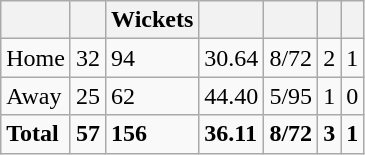<table class="wikitable">
<tr>
<th> </th>
<th></th>
<th>Wickets</th>
<th></th>
<th></th>
<th></th>
<th></th>
</tr>
<tr>
<td>Home</td>
<td>32</td>
<td>94</td>
<td>30.64</td>
<td>8/72</td>
<td>2</td>
<td>1</td>
</tr>
<tr>
<td>Away</td>
<td>25</td>
<td>62</td>
<td>44.40</td>
<td>5/95</td>
<td>1</td>
<td>0</td>
</tr>
<tr>
<td><strong>Total</strong></td>
<td><strong>57</strong></td>
<td><strong>156</strong></td>
<td><strong>36.11</strong></td>
<td><strong>8/72</strong></td>
<td><strong>3</strong></td>
<td><strong>1</strong></td>
</tr>
</table>
